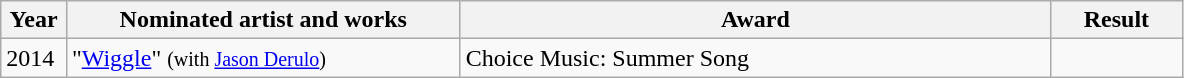<table class="wikitable">
<tr>
<th width=5%>Year</th>
<th width=30%>Nominated artist and works</th>
<th width=45%>Award</th>
<th width=10%>Result</th>
</tr>
<tr>
<td rowspan="">2014</td>
<td rowspan="">"<a href='#'>Wiggle</a>" <small>(with <a href='#'>Jason Derulo</a>)</small></td>
<td>Choice Music: Summer Song</td>
<td></td>
</tr>
</table>
